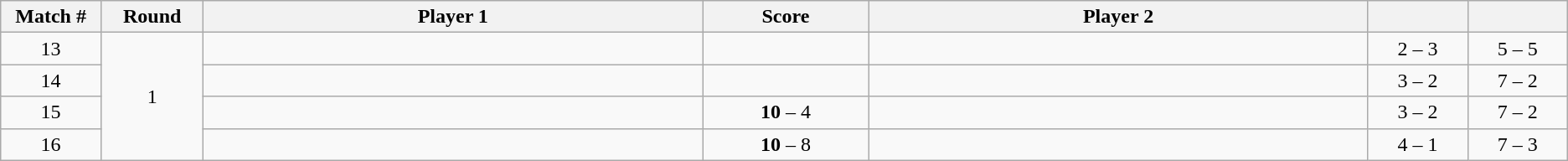<table class="wikitable">
<tr>
<th width="2%">Match #</th>
<th width="2%">Round</th>
<th width="15%">Player 1</th>
<th width="5%">Score</th>
<th width="15%">Player 2</th>
<th width="3%"></th>
<th width="3%"></th>
</tr>
<tr style=text-align:center;"background:#;">
<td>13</td>
<td rowspan=4>1</td>
<td><strong></strong></td>
<td></td>
<td></td>
<td>2 – 3</td>
<td>5 – 5</td>
</tr>
<tr style=text-align:center;"background:#;">
<td>14</td>
<td><strong></strong></td>
<td></td>
<td></td>
<td>3 – 2</td>
<td>7 – 2</td>
</tr>
<tr style=text-align:center;"background:#;">
<td>15</td>
<td><strong></strong></td>
<td><strong>10</strong> – 4</td>
<td></td>
<td>3 – 2</td>
<td>7 – 2</td>
</tr>
<tr style=text-align:center;"background:#;">
<td>16</td>
<td><strong></strong></td>
<td><strong>10</strong> – 8</td>
<td></td>
<td>4 – 1</td>
<td>7 – 3</td>
</tr>
</table>
